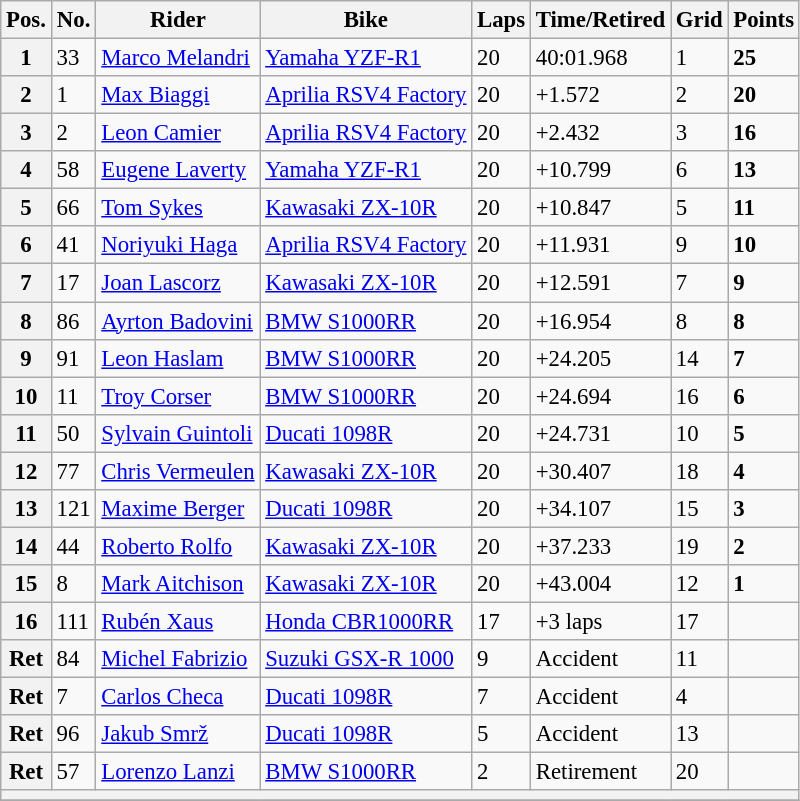<table class="wikitable" style="font-size: 95%;">
<tr>
<th>Pos.</th>
<th>No.</th>
<th>Rider</th>
<th>Bike</th>
<th>Laps</th>
<th>Time/Retired</th>
<th>Grid</th>
<th>Points</th>
</tr>
<tr>
<th>1</th>
<td>33</td>
<td> <a href='#'>Marco Melandri</a></td>
<td><a href='#'>Yamaha YZF-R1</a></td>
<td>20</td>
<td>40:01.968</td>
<td>1</td>
<td><strong>25</strong></td>
</tr>
<tr>
<th>2</th>
<td>1</td>
<td> <a href='#'>Max Biaggi</a></td>
<td><a href='#'>Aprilia RSV4 Factory</a></td>
<td>20</td>
<td>+1.572</td>
<td>2</td>
<td><strong>20</strong></td>
</tr>
<tr>
<th>3</th>
<td>2</td>
<td> <a href='#'>Leon Camier</a></td>
<td><a href='#'>Aprilia RSV4 Factory</a></td>
<td>20</td>
<td>+2.432</td>
<td>3</td>
<td><strong>16</strong></td>
</tr>
<tr>
<th>4</th>
<td>58</td>
<td> <a href='#'>Eugene Laverty</a></td>
<td><a href='#'>Yamaha YZF-R1</a></td>
<td>20</td>
<td>+10.799</td>
<td>6</td>
<td><strong>13</strong></td>
</tr>
<tr>
<th>5</th>
<td>66</td>
<td> <a href='#'>Tom Sykes</a></td>
<td><a href='#'>Kawasaki ZX-10R</a></td>
<td>20</td>
<td>+10.847</td>
<td>5</td>
<td><strong>11</strong></td>
</tr>
<tr>
<th>6</th>
<td>41</td>
<td> <a href='#'>Noriyuki Haga</a></td>
<td><a href='#'>Aprilia RSV4 Factory</a></td>
<td>20</td>
<td>+11.931</td>
<td>9</td>
<td><strong>10</strong></td>
</tr>
<tr>
<th>7</th>
<td>17</td>
<td> <a href='#'>Joan Lascorz</a></td>
<td><a href='#'>Kawasaki ZX-10R</a></td>
<td>20</td>
<td>+12.591</td>
<td>7</td>
<td><strong>9</strong></td>
</tr>
<tr>
<th>8</th>
<td>86</td>
<td> <a href='#'>Ayrton Badovini</a></td>
<td><a href='#'>BMW S1000RR</a></td>
<td>20</td>
<td>+16.954</td>
<td>8</td>
<td><strong>8</strong></td>
</tr>
<tr>
<th>9</th>
<td>91</td>
<td> <a href='#'>Leon Haslam</a></td>
<td><a href='#'>BMW S1000RR</a></td>
<td>20</td>
<td>+24.205</td>
<td>14</td>
<td><strong>7</strong></td>
</tr>
<tr>
<th>10</th>
<td>11</td>
<td> <a href='#'>Troy Corser</a></td>
<td><a href='#'>BMW S1000RR</a></td>
<td>20</td>
<td>+24.694</td>
<td>16</td>
<td><strong>6</strong></td>
</tr>
<tr>
<th>11</th>
<td>50</td>
<td> <a href='#'>Sylvain Guintoli</a></td>
<td><a href='#'>Ducati 1098R</a></td>
<td>20</td>
<td>+24.731</td>
<td>10</td>
<td><strong>5</strong></td>
</tr>
<tr>
<th>12</th>
<td>77</td>
<td> <a href='#'>Chris Vermeulen</a></td>
<td><a href='#'>Kawasaki ZX-10R</a></td>
<td>20</td>
<td>+30.407</td>
<td>18</td>
<td><strong>4</strong></td>
</tr>
<tr>
<th>13</th>
<td>121</td>
<td> <a href='#'>Maxime Berger</a></td>
<td><a href='#'>Ducati 1098R</a></td>
<td>20</td>
<td>+34.107</td>
<td>15</td>
<td><strong>3</strong></td>
</tr>
<tr>
<th>14</th>
<td>44</td>
<td> <a href='#'>Roberto Rolfo</a></td>
<td><a href='#'>Kawasaki ZX-10R</a></td>
<td>20</td>
<td>+37.233</td>
<td>19</td>
<td><strong>2</strong></td>
</tr>
<tr>
<th>15</th>
<td>8</td>
<td> <a href='#'>Mark Aitchison</a></td>
<td><a href='#'>Kawasaki ZX-10R</a></td>
<td>20</td>
<td>+43.004</td>
<td>12</td>
<td><strong>1</strong></td>
</tr>
<tr>
<th>16</th>
<td>111</td>
<td> <a href='#'>Rubén Xaus</a></td>
<td><a href='#'>Honda CBR1000RR</a></td>
<td>17</td>
<td>+3 laps</td>
<td>17</td>
<td></td>
</tr>
<tr>
<th>Ret</th>
<td>84</td>
<td> <a href='#'>Michel Fabrizio</a></td>
<td><a href='#'>Suzuki GSX-R 1000</a></td>
<td>9</td>
<td>Accident</td>
<td>11</td>
<td></td>
</tr>
<tr>
<th>Ret</th>
<td>7</td>
<td> <a href='#'>Carlos Checa</a></td>
<td><a href='#'>Ducati 1098R</a></td>
<td>7</td>
<td>Accident</td>
<td>4</td>
<td></td>
</tr>
<tr>
<th>Ret</th>
<td>96</td>
<td> <a href='#'>Jakub Smrž</a></td>
<td><a href='#'>Ducati 1098R</a></td>
<td>5</td>
<td>Accident</td>
<td>13</td>
<td></td>
</tr>
<tr>
<th>Ret</th>
<td>57</td>
<td> <a href='#'>Lorenzo Lanzi</a></td>
<td><a href='#'>BMW S1000RR</a></td>
<td>2</td>
<td>Retirement</td>
<td>20</td>
<td></td>
</tr>
<tr>
<th colspan=8></th>
</tr>
<tr>
</tr>
</table>
